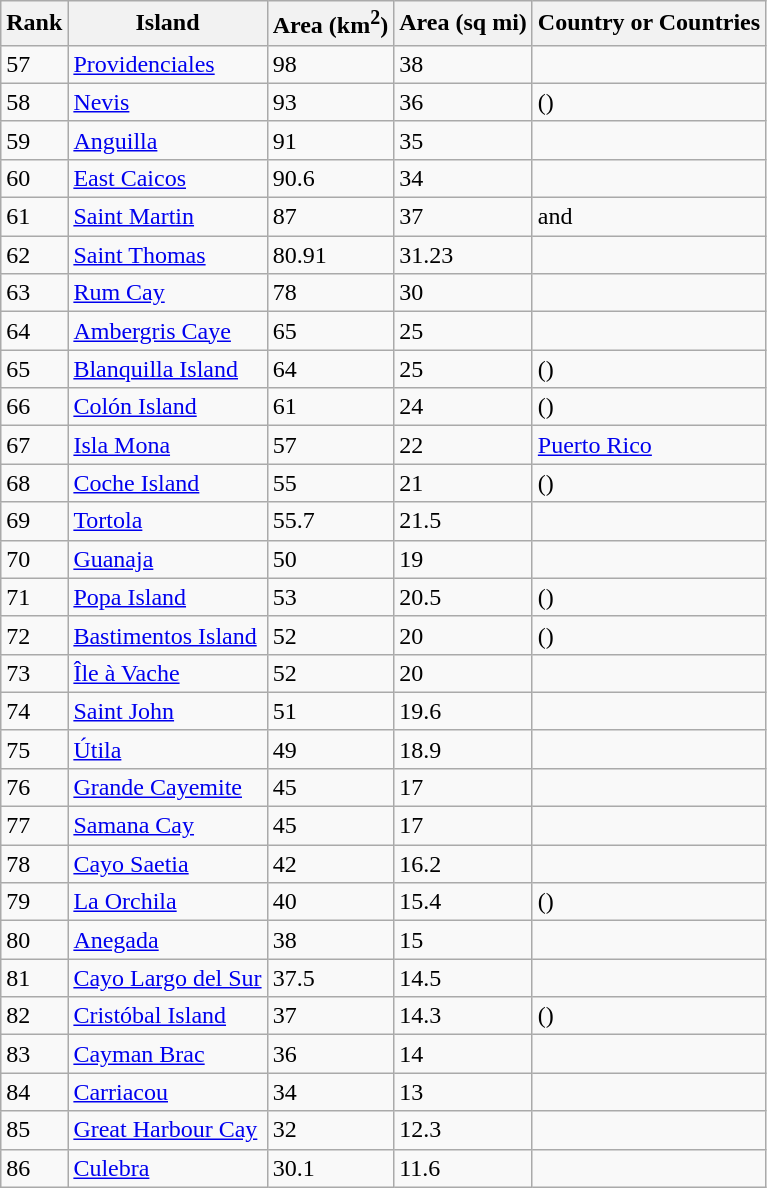<table class="wikitable sortable">
<tr>
<th>Rank</th>
<th>Island</th>
<th>Area (km<sup>2</sup>)</th>
<th>Area (sq mi)</th>
<th>Country or Countries</th>
</tr>
<tr>
<td>57</td>
<td><a href='#'>Providenciales</a></td>
<td>98</td>
<td>38</td>
<td></td>
</tr>
<tr>
<td>58</td>
<td><a href='#'>Nevis</a></td>
<td>93</td>
<td>36</td>
<td> ()</td>
</tr>
<tr>
<td>59</td>
<td><a href='#'>Anguilla</a></td>
<td>91</td>
<td>35</td>
<td></td>
</tr>
<tr>
<td>60</td>
<td><a href='#'>East Caicos</a></td>
<td>90.6</td>
<td>34</td>
<td></td>
</tr>
<tr>
<td>61</td>
<td><a href='#'>Saint Martin</a></td>
<td>87</td>
<td>37</td>
<td> and </td>
</tr>
<tr>
<td>62</td>
<td><a href='#'>Saint Thomas</a></td>
<td>80.91</td>
<td>31.23</td>
<td></td>
</tr>
<tr>
<td>63</td>
<td><a href='#'>Rum Cay</a></td>
<td>78</td>
<td>30</td>
<td></td>
</tr>
<tr>
<td>64</td>
<td><a href='#'>Ambergris Caye</a></td>
<td>65</td>
<td>25</td>
<td></td>
</tr>
<tr>
<td>65</td>
<td><a href='#'>Blanquilla Island</a></td>
<td>64</td>
<td>25</td>
<td> ()</td>
</tr>
<tr>
<td>66</td>
<td><a href='#'>Colón Island</a></td>
<td>61</td>
<td>24</td>
<td> ()</td>
</tr>
<tr>
<td>67</td>
<td><a href='#'>Isla Mona</a></td>
<td>57</td>
<td>22</td>
<td> <a href='#'>Puerto Rico</a></td>
</tr>
<tr>
<td>68</td>
<td><a href='#'>Coche Island</a></td>
<td>55</td>
<td>21</td>
<td> ()</td>
</tr>
<tr trinadad and >
<td>69</td>
<td><a href='#'>Tortola</a></td>
<td>55.7</td>
<td>21.5</td>
<td></td>
</tr>
<tr>
<td>70</td>
<td><a href='#'>Guanaja</a></td>
<td>50</td>
<td>19</td>
<td></td>
</tr>
<tr>
<td>71</td>
<td><a href='#'>Popa Island</a></td>
<td>53</td>
<td>20.5</td>
<td> ()</td>
</tr>
<tr>
<td>72</td>
<td><a href='#'>Bastimentos Island</a></td>
<td>52</td>
<td>20</td>
<td> ()</td>
</tr>
<tr>
<td>73</td>
<td><a href='#'>Île à Vache</a></td>
<td>52</td>
<td>20</td>
<td></td>
</tr>
<tr>
<td>74</td>
<td><a href='#'>Saint John</a></td>
<td>51</td>
<td>19.6</td>
<td></td>
</tr>
<tr>
<td>75</td>
<td><a href='#'>Útila</a></td>
<td>49</td>
<td>18.9</td>
<td></td>
</tr>
<tr>
<td>76</td>
<td><a href='#'>Grande Cayemite</a></td>
<td>45</td>
<td>17</td>
<td></td>
</tr>
<tr>
<td>77</td>
<td><a href='#'>Samana Cay</a></td>
<td>45</td>
<td>17</td>
<td></td>
</tr>
<tr>
<td>78</td>
<td><a href='#'>Cayo Saetia</a></td>
<td>42</td>
<td>16.2</td>
<td></td>
</tr>
<tr>
<td>79</td>
<td><a href='#'>La Orchila</a></td>
<td>40</td>
<td>15.4</td>
<td> ()</td>
</tr>
<tr>
<td>80</td>
<td><a href='#'>Anegada</a></td>
<td>38</td>
<td>15</td>
<td></td>
</tr>
<tr>
<td>81</td>
<td><a href='#'>Cayo Largo del Sur</a></td>
<td>37.5</td>
<td>14.5</td>
<td></td>
</tr>
<tr>
<td>82</td>
<td><a href='#'>Cristóbal Island</a></td>
<td>37</td>
<td>14.3</td>
<td> ()</td>
</tr>
<tr>
<td>83</td>
<td><a href='#'>Cayman Brac</a></td>
<td>36</td>
<td>14</td>
<td></td>
</tr>
<tr>
<td>84</td>
<td><a href='#'>Carriacou</a></td>
<td>34</td>
<td>13</td>
<td></td>
</tr>
<tr>
<td>85</td>
<td><a href='#'>Great Harbour Cay</a></td>
<td>32</td>
<td>12.3</td>
<td></td>
</tr>
<tr>
<td>86</td>
<td><a href='#'>Culebra</a></td>
<td>30.1</td>
<td>11.6</td>
<td></td>
</tr>
</table>
